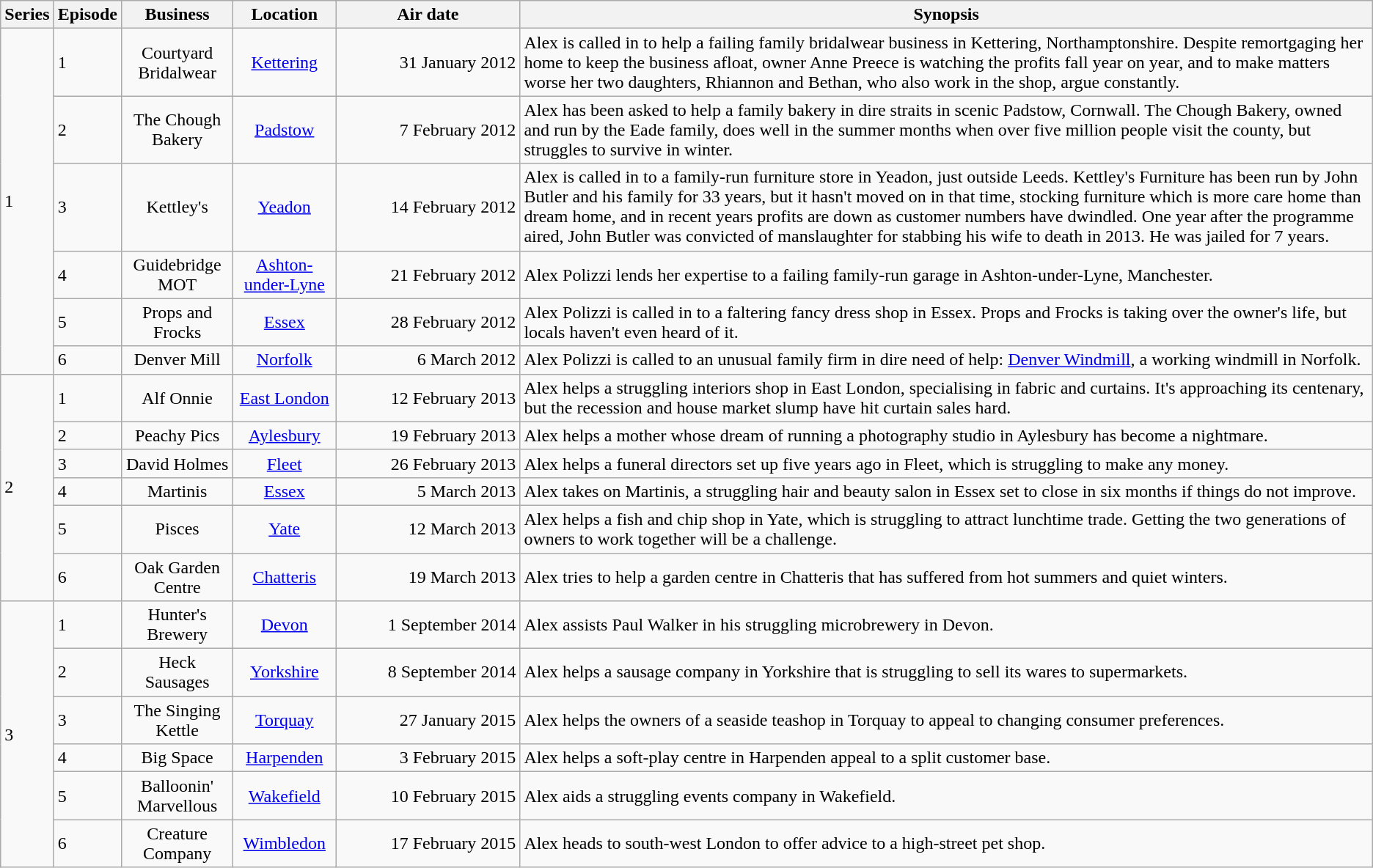<table class="wikitable">
<tr>
<th scope="col">Series</th>
<th scope="col">Episode</th>
<th scope="col">Business</th>
<th scope="col">Location</th>
<th scope="col" style="width: 10em;">Air date</th>
<th scope="col">Synopsis</th>
</tr>
<tr>
<td rowspan="6">1</td>
<td>1</td>
<td style="text-align: center">Courtyard Bridalwear</td>
<td style="text-align: center"><a href='#'>Kettering</a></td>
<td style="text-align: right;">31 January 2012</td>
<td>Alex is called in to help a failing family bridalwear business in Kettering, Northamptonshire. Despite remortgaging her home to keep the business afloat, owner Anne Preece is watching the profits fall year on year, and to make matters worse her two daughters, Rhiannon and Bethan, who also work in the shop, argue constantly.</td>
</tr>
<tr>
<td>2</td>
<td style="text-align: center">The Chough Bakery</td>
<td style="text-align: center"><a href='#'>Padstow</a></td>
<td style="text-align: right">7 February 2012</td>
<td>Alex has been asked to help a family bakery in dire straits in scenic Padstow, Cornwall. The Chough Bakery, owned and run by the Eade family, does well in the summer months when over five million people visit the county, but struggles to survive in winter.</td>
</tr>
<tr>
<td>3</td>
<td style="text-align: center">Kettley's</td>
<td style="text-align: center"><a href='#'>Yeadon</a></td>
<td style="text-align: right">14 February 2012</td>
<td>Alex is called in to a family-run furniture store in Yeadon, just outside Leeds. Kettley's Furniture has been run by John Butler and his family for 33 years, but it hasn't moved on in that time, stocking furniture which is more care home than dream home, and in recent years profits are down as customer numbers have dwindled. One year after the programme aired, John Butler was convicted of manslaughter for stabbing his wife to death in 2013. He was jailed for 7 years. </td>
</tr>
<tr>
<td>4</td>
<td style="text-align: center">Guidebridge MOT</td>
<td style="text-align: center"><a href='#'>Ashton-under-Lyne</a></td>
<td style="text-align: right">21 February 2012</td>
<td>Alex Polizzi lends her expertise to a failing family-run garage in Ashton-under-Lyne, Manchester.</td>
</tr>
<tr>
<td>5</td>
<td style="text-align: center">Props and Frocks</td>
<td style="text-align: center"><a href='#'>Essex</a></td>
<td style="text-align: right">28 February 2012</td>
<td>Alex Polizzi is called in to a faltering fancy dress shop in Essex. Props and Frocks is taking over the owner's life, but locals haven't even heard of it.</td>
</tr>
<tr>
<td>6</td>
<td style="text-align: center">Denver Mill</td>
<td style="text-align: center"><a href='#'>Norfolk</a></td>
<td style="text-align: right">6 March 2012</td>
<td>Alex Polizzi is called to an unusual family firm in dire need of help: <a href='#'>Denver Windmill</a>, a working windmill in Norfolk.</td>
</tr>
<tr>
<td rowspan="6">2</td>
<td>1</td>
<td style="text-align: center">Alf Onnie</td>
<td style="text-align: center"><a href='#'>East London</a></td>
<td style="text-align: right">12 February 2013</td>
<td>Alex helps a struggling interiors shop in East London, specialising in fabric and curtains. It's approaching its centenary, but the recession and house market slump have hit curtain sales hard.</td>
</tr>
<tr>
<td>2</td>
<td style="text-align: center">Peachy Pics</td>
<td style="text-align: center"><a href='#'>Aylesbury</a></td>
<td style="text-align: right">19 February 2013</td>
<td>Alex helps a mother whose dream of running a photography studio in Aylesbury has become a nightmare.</td>
</tr>
<tr>
<td>3</td>
<td style="text-align: center">David Holmes</td>
<td style="text-align: center"><a href='#'>Fleet</a></td>
<td style="text-align: right">26 February 2013</td>
<td>Alex helps a funeral directors set up five years ago in Fleet, which is struggling to make any money.</td>
</tr>
<tr>
<td>4</td>
<td style="text-align: center">Martinis</td>
<td style="text-align: center"><a href='#'>Essex</a></td>
<td style="text-align: right">5 March 2013</td>
<td>Alex takes on Martinis, a struggling hair and beauty salon in Essex set to close in six months if things do not improve.</td>
</tr>
<tr>
<td>5</td>
<td style="text-align: center">Pisces</td>
<td style="text-align: center"><a href='#'>Yate</a></td>
<td style="text-align: right">12 March 2013</td>
<td>Alex helps a fish and chip shop in Yate, which is struggling to attract lunchtime trade. Getting the two generations of owners to work together will be a challenge.</td>
</tr>
<tr>
<td>6</td>
<td style="text-align: center">Oak Garden Centre</td>
<td style="text-align: center"><a href='#'>Chatteris</a></td>
<td style="text-align: right">19 March 2013</td>
<td>Alex tries to help a garden centre in Chatteris that has suffered from hot summers and quiet winters.</td>
</tr>
<tr>
<td rowspan="6">3</td>
<td>1</td>
<td style="text-align: center">Hunter's Brewery</td>
<td style="text-align: center"><a href='#'>Devon</a></td>
<td style="text-align: right">1 September 2014</td>
<td>Alex assists Paul Walker in his struggling microbrewery in Devon.</td>
</tr>
<tr>
<td>2</td>
<td style="text-align: center">Heck Sausages</td>
<td style="text-align: center"><a href='#'>Yorkshire</a></td>
<td style="text-align: right">8 September 2014</td>
<td>Alex helps a sausage company in Yorkshire that is struggling to sell its wares to supermarkets.</td>
</tr>
<tr>
<td>3</td>
<td style="text-align: center">The Singing Kettle</td>
<td style="text-align: center"><a href='#'>Torquay</a></td>
<td style="text-align: right">27 January 2015</td>
<td>Alex helps the owners of a seaside teashop in Torquay to appeal to changing consumer preferences.</td>
</tr>
<tr>
<td>4</td>
<td style="text-align: center">Big Space</td>
<td style="text-align: center"><a href='#'>Harpenden</a></td>
<td style="text-align: right">3 February 2015</td>
<td>Alex helps a soft-play centre in Harpenden appeal to a split customer base.</td>
</tr>
<tr>
<td>5</td>
<td style="text-align: center">Balloonin' Marvellous</td>
<td style="text-align: center"><a href='#'>Wakefield</a></td>
<td style="text-align: right">10 February 2015</td>
<td>Alex aids a struggling events company in Wakefield.</td>
</tr>
<tr>
<td>6</td>
<td style="text-align: center">Creature Company</td>
<td style="text-align: center"><a href='#'>Wimbledon</a></td>
<td style="text-align: right">17 February 2015</td>
<td>Alex heads to south-west London to offer advice to a high-street pet shop.</td>
</tr>
</table>
